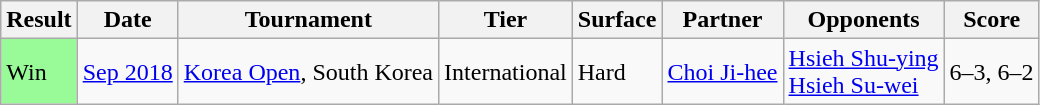<table class="sortable wikitable">
<tr>
<th>Result</th>
<th>Date</th>
<th>Tournament</th>
<th>Tier</th>
<th>Surface</th>
<th>Partner</th>
<th>Opponents</th>
<th class="unsortable">Score</th>
</tr>
<tr>
<td style="background:#98fb98;">Win</td>
<td><a href='#'>Sep 2018</a></td>
<td><a href='#'>Korea Open</a>, South Korea</td>
<td>International</td>
<td>Hard</td>
<td> <a href='#'>Choi Ji-hee</a></td>
<td> <a href='#'>Hsieh Shu-ying</a> <br>  <a href='#'>Hsieh Su-wei</a></td>
<td>6–3, 6–2</td>
</tr>
</table>
